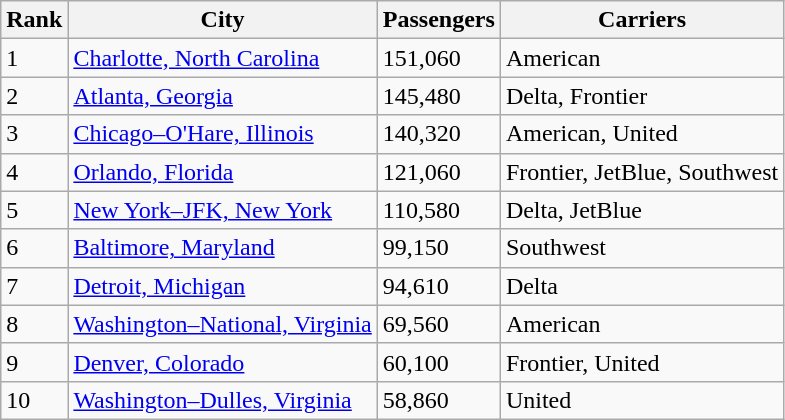<table class="wikitable sortable" width= align=>
<tr>
<th>Rank</th>
<th>City</th>
<th>Passengers</th>
<th>Carriers</th>
</tr>
<tr>
<td>1</td>
<td> <a href='#'>Charlotte, North Carolina</a></td>
<td>151,060</td>
<td>American</td>
</tr>
<tr>
<td>2</td>
<td> <a href='#'>Atlanta, Georgia</a></td>
<td>145,480</td>
<td>Delta, Frontier</td>
</tr>
<tr>
<td>3</td>
<td> <a href='#'>Chicago–O'Hare, Illinois</a></td>
<td>140,320</td>
<td>American, United</td>
</tr>
<tr>
<td>4</td>
<td> <a href='#'>Orlando, Florida</a></td>
<td>121,060</td>
<td>Frontier, JetBlue, Southwest</td>
</tr>
<tr>
<td>5</td>
<td> <a href='#'>New York–JFK, New York</a></td>
<td>110,580</td>
<td>Delta, JetBlue</td>
</tr>
<tr>
<td>6</td>
<td> <a href='#'>Baltimore, Maryland</a></td>
<td>99,150</td>
<td>Southwest</td>
</tr>
<tr>
<td>7</td>
<td> <a href='#'>Detroit, Michigan</a></td>
<td>94,610</td>
<td>Delta</td>
</tr>
<tr>
<td>8</td>
<td> <a href='#'>Washington–National, Virginia</a></td>
<td>69,560</td>
<td>American</td>
</tr>
<tr>
<td>9</td>
<td> <a href='#'>Denver, Colorado</a></td>
<td>60,100</td>
<td>Frontier, United</td>
</tr>
<tr>
<td>10</td>
<td> <a href='#'>Washington–Dulles, Virginia</a></td>
<td>58,860</td>
<td>United</td>
</tr>
</table>
